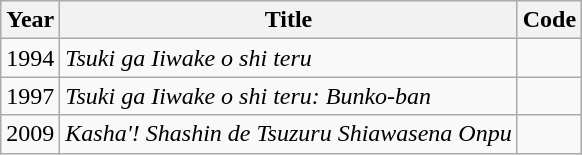<table class="wikitable">
<tr>
<th>Year</th>
<th>Title</th>
<th>Code</th>
</tr>
<tr>
<td>1994</td>
<td><em>Tsuki ga Iiwake o shi teru</em></td>
<td></td>
</tr>
<tr>
<td>1997</td>
<td><em>Tsuki ga Iiwake o shi teru: Bunko-ban</em></td>
<td></td>
</tr>
<tr>
<td>2009</td>
<td><em>Kasha'! Shashin de Tsuzuru Shiawasena Onpu</em></td>
<td></td>
</tr>
</table>
